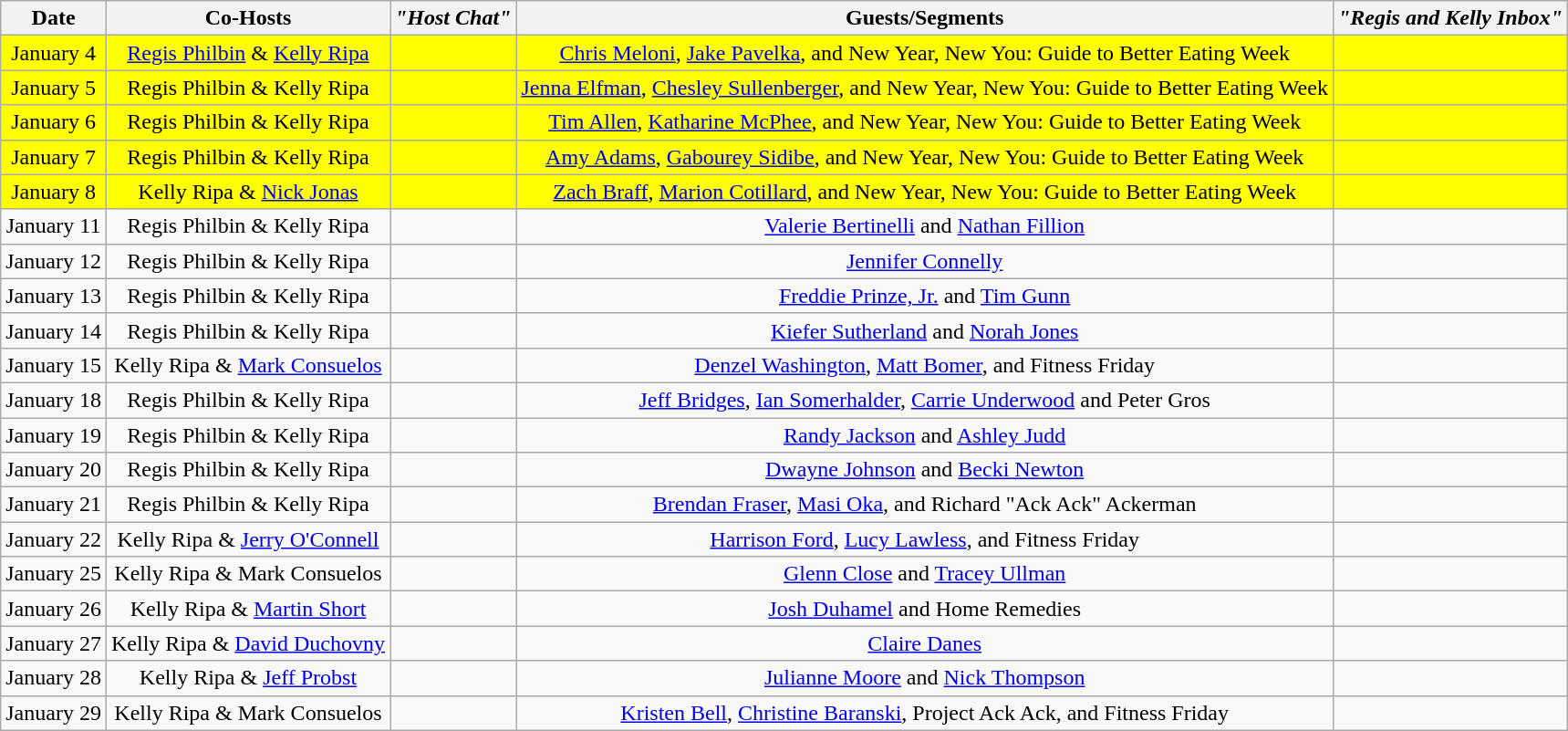<table class="wikitable sortable" border="1" style="text-align:center">
<tr>
<th>Date</th>
<th>Co-Hosts</th>
<th><em>"Host Chat"</em></th>
<th>Guests/Segments</th>
<th><em>"Regis and Kelly Inbox"</em></th>
</tr>
<tr bgcolor=yellow>
<td>January 4</td>
<td><a href='#'>Regis Philbin</a> & <a href='#'>Kelly Ripa</a></td>
<td></td>
<td><a href='#'>Chris Meloni</a>, <a href='#'>Jake Pavelka</a>, and New Year, New You: Guide to Better Eating Week</td>
<td></td>
</tr>
<tr bgcolor=yellow>
<td>January 5</td>
<td>Regis Philbin & Kelly Ripa</td>
<td></td>
<td><a href='#'>Jenna Elfman</a>, <a href='#'>Chesley Sullenberger</a>, and New Year, New You: Guide to Better Eating Week</td>
<td></td>
</tr>
<tr bgcolor=yellow>
<td>January 6</td>
<td>Regis Philbin & Kelly Ripa</td>
<td></td>
<td><a href='#'>Tim Allen</a>, <a href='#'>Katharine McPhee</a>, and New Year, New You: Guide to Better Eating Week</td>
<td></td>
</tr>
<tr bgcolor=yellow>
<td>January 7</td>
<td>Regis Philbin & Kelly Ripa</td>
<td></td>
<td><a href='#'>Amy Adams</a>, <a href='#'>Gabourey Sidibe</a>, and New Year, New You: Guide to Better Eating Week</td>
<td></td>
</tr>
<tr bgcolor=yellow>
<td>January 8</td>
<td>Kelly Ripa & <a href='#'>Nick Jonas</a></td>
<td></td>
<td><a href='#'>Zach Braff</a>, <a href='#'>Marion Cotillard</a>, and New Year, New You: Guide to Better Eating Week</td>
<td></td>
</tr>
<tr>
<td>January 11</td>
<td>Regis Philbin & Kelly Ripa</td>
<td></td>
<td><a href='#'>Valerie Bertinelli</a> and <a href='#'>Nathan Fillion</a></td>
<td></td>
</tr>
<tr>
<td>January 12</td>
<td>Regis Philbin & Kelly Ripa</td>
<td></td>
<td><a href='#'>Jennifer Connelly</a></td>
<td></td>
</tr>
<tr>
<td>January 13</td>
<td>Regis Philbin & Kelly Ripa</td>
<td></td>
<td><a href='#'>Freddie Prinze, Jr.</a> and <a href='#'>Tim Gunn</a></td>
<td></td>
</tr>
<tr>
<td>January 14</td>
<td>Regis Philbin & Kelly Ripa</td>
<td></td>
<td><a href='#'>Kiefer Sutherland</a> and <a href='#'>Norah Jones</a></td>
<td></td>
</tr>
<tr>
<td>January 15</td>
<td>Kelly Ripa & <a href='#'>Mark Consuelos</a></td>
<td></td>
<td><a href='#'>Denzel Washington</a>, <a href='#'>Matt Bomer</a>, and Fitness Friday</td>
<td></td>
</tr>
<tr>
<td>January 18</td>
<td>Regis Philbin & Kelly Ripa</td>
<td></td>
<td><a href='#'>Jeff Bridges</a>, <a href='#'>Ian Somerhalder</a>, <a href='#'>Carrie Underwood</a> and Peter Gros</td>
<td></td>
</tr>
<tr>
<td>January 19</td>
<td>Regis Philbin & Kelly Ripa</td>
<td></td>
<td><a href='#'>Randy Jackson</a> and <a href='#'>Ashley Judd</a></td>
<td></td>
</tr>
<tr>
<td>January 20</td>
<td>Regis Philbin & Kelly Ripa</td>
<td></td>
<td><a href='#'>Dwayne Johnson</a> and <a href='#'>Becki Newton</a></td>
<td></td>
</tr>
<tr>
<td>January 21</td>
<td>Regis Philbin & Kelly Ripa</td>
<td></td>
<td><a href='#'>Brendan Fraser</a>, <a href='#'>Masi Oka</a>, and Richard "Ack Ack" Ackerman</td>
<td></td>
</tr>
<tr>
<td>January 22</td>
<td>Kelly Ripa & <a href='#'>Jerry O'Connell</a></td>
<td></td>
<td><a href='#'>Harrison Ford</a>, <a href='#'>Lucy Lawless</a>, and Fitness Friday</td>
<td></td>
</tr>
<tr>
<td>January 25</td>
<td>Kelly Ripa & Mark Consuelos</td>
<td></td>
<td><a href='#'>Glenn Close</a> and <a href='#'>Tracey Ullman</a></td>
<td></td>
</tr>
<tr>
<td>January 26</td>
<td>Kelly Ripa & <a href='#'>Martin Short</a></td>
<td></td>
<td><a href='#'>Josh Duhamel</a> and Home Remedies</td>
<td></td>
</tr>
<tr>
<td>January 27</td>
<td>Kelly Ripa & <a href='#'>David Duchovny</a></td>
<td></td>
<td><a href='#'>Claire Danes</a></td>
<td></td>
</tr>
<tr>
<td>January 28</td>
<td>Kelly Ripa & <a href='#'>Jeff Probst</a></td>
<td></td>
<td><a href='#'>Julianne Moore</a> and <a href='#'>Nick Thompson</a></td>
<td></td>
</tr>
<tr>
<td>January 29</td>
<td>Kelly Ripa & Mark Consuelos</td>
<td></td>
<td><a href='#'>Kristen Bell</a>, <a href='#'>Christine Baranski</a>, Project Ack Ack, and Fitness Friday</td>
<td></td>
</tr>
</table>
